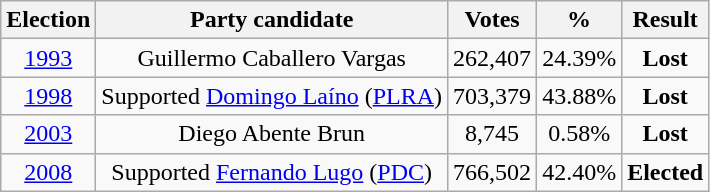<table class=wikitable style=text-align:center>
<tr>
<th><strong>Election</strong></th>
<th>Party candidate</th>
<th><strong>Votes</strong></th>
<th><strong>%</strong></th>
<th>Result</th>
</tr>
<tr>
<td><a href='#'>1993</a></td>
<td>Guillermo Caballero Vargas</td>
<td>262,407</td>
<td>24.39%</td>
<td><strong>Lost</strong> </td>
</tr>
<tr>
<td><a href='#'>1998</a></td>
<td>Supported <a href='#'>Domingo Laíno</a> (<a href='#'>PLRA</a>)</td>
<td>703,379</td>
<td>43.88%</td>
<td><strong>Lost</strong> </td>
</tr>
<tr>
<td><a href='#'>2003</a></td>
<td>Diego Abente Brun</td>
<td>8,745</td>
<td>0.58%</td>
<td><strong>Lost</strong> </td>
</tr>
<tr>
<td><a href='#'>2008</a></td>
<td>Supported <a href='#'>Fernando Lugo</a> (<a href='#'>PDC</a>)</td>
<td>766,502</td>
<td>42.40%</td>
<td><strong>Elected</strong> </td>
</tr>
</table>
